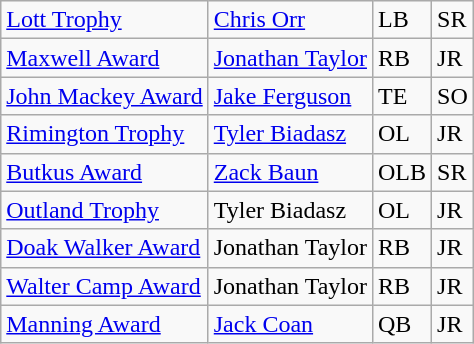<table class="wikitable">
<tr>
<td><a href='#'>Lott Trophy</a></td>
<td><a href='#'>Chris Orr</a></td>
<td>LB</td>
<td>SR</td>
</tr>
<tr>
<td><a href='#'>Maxwell Award</a></td>
<td><a href='#'>Jonathan Taylor</a></td>
<td>RB</td>
<td>JR</td>
</tr>
<tr>
<td><a href='#'>John Mackey Award</a></td>
<td><a href='#'>Jake Ferguson</a></td>
<td>TE</td>
<td>SO</td>
</tr>
<tr>
<td><a href='#'>Rimington Trophy</a></td>
<td><a href='#'>Tyler Biadasz</a></td>
<td>OL</td>
<td>JR</td>
</tr>
<tr>
<td><a href='#'>Butkus Award</a></td>
<td><a href='#'>Zack Baun</a></td>
<td>OLB</td>
<td>SR</td>
</tr>
<tr>
<td><a href='#'>Outland Trophy</a></td>
<td>Tyler Biadasz</td>
<td>OL</td>
<td>JR</td>
</tr>
<tr>
<td><a href='#'>Doak Walker Award</a></td>
<td>Jonathan Taylor</td>
<td>RB</td>
<td>JR</td>
</tr>
<tr>
<td><a href='#'>Walter Camp Award</a></td>
<td>Jonathan Taylor</td>
<td>RB</td>
<td>JR</td>
</tr>
<tr>
<td><a href='#'>Manning Award</a></td>
<td><a href='#'>Jack Coan</a></td>
<td>QB</td>
<td>JR</td>
</tr>
</table>
